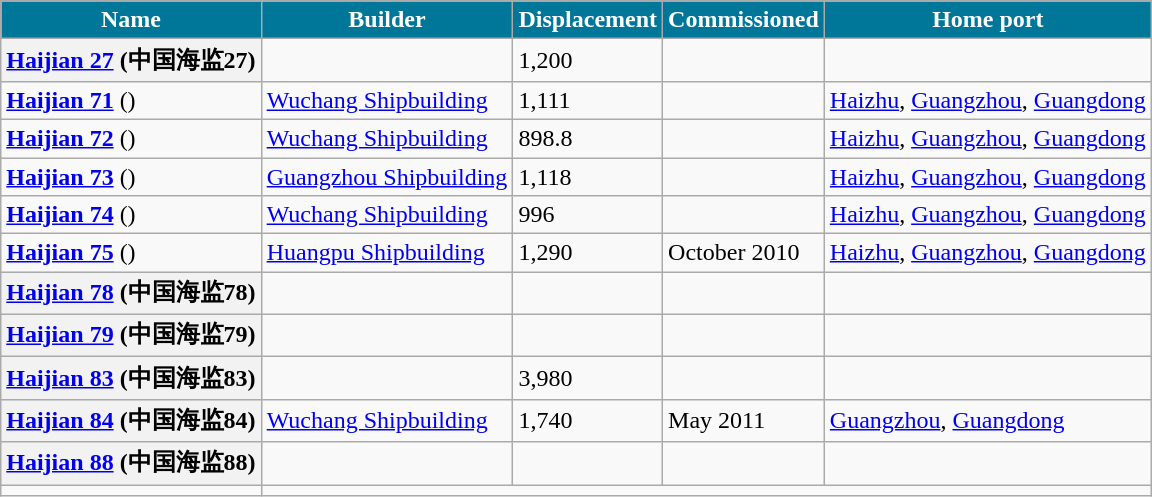<table class="wikitable">
<tr>
<th style="background:#079;color:#fff;">Name</th>
<th style="background:#079;color:#fff;">Builder</th>
<th style="background:#079;color:#fff;">Displacement</th>
<th style="background:#079;color:#fff;">Commissioned</th>
<th style="background:#079;color:#fff;">Home port</th>
</tr>
<tr>
<th><a href='#'>Haijian 27</a> (中国海监27)</th>
<td></td>
<td>1,200</td>
<td></td>
<td></td>
</tr>
<tr>
<td><strong><a href='#'>Haijian 71</a></strong> ()</td>
<td><a href='#'>Wuchang Shipbuilding</a></td>
<td>1,111</td>
<td></td>
<td><a href='#'>Haizhu</a>, <a href='#'>Guangzhou</a>, <a href='#'>Guangdong</a></td>
</tr>
<tr>
<td><strong><a href='#'>Haijian 72</a></strong> ()</td>
<td><a href='#'>Wuchang Shipbuilding</a></td>
<td>898.8</td>
<td></td>
<td><a href='#'>Haizhu</a>, <a href='#'>Guangzhou</a>, <a href='#'>Guangdong</a></td>
</tr>
<tr>
<td><strong><a href='#'>Haijian 73</a></strong> ()</td>
<td><a href='#'>Guangzhou Shipbuilding</a></td>
<td>1,118</td>
<td></td>
<td><a href='#'>Haizhu</a>, <a href='#'>Guangzhou</a>, <a href='#'>Guangdong</a></td>
</tr>
<tr>
<td><strong><a href='#'>Haijian 74</a></strong> ()</td>
<td><a href='#'>Wuchang Shipbuilding</a></td>
<td>996</td>
<td></td>
<td><a href='#'>Haizhu</a>, <a href='#'>Guangzhou</a>, <a href='#'>Guangdong</a></td>
</tr>
<tr>
<td><strong><a href='#'>Haijian 75</a></strong> ()</td>
<td><a href='#'>Huangpu Shipbuilding</a></td>
<td>1,290</td>
<td>October 2010</td>
<td><a href='#'>Haizhu</a>, <a href='#'>Guangzhou</a>, <a href='#'>Guangdong</a></td>
</tr>
<tr>
<th><a href='#'>Haijian 78</a> (中国海监78)</th>
<td></td>
<td></td>
<td></td>
<td></td>
</tr>
<tr>
<th><a href='#'>Haijian 79</a> (中国海监79)</th>
<td></td>
<td></td>
<td></td>
<td></td>
</tr>
<tr>
<th><a href='#'>Haijian 83</a> (中国海监83)</th>
<td></td>
<td>3,980</td>
<td></td>
<td></td>
</tr>
<tr>
<th><a href='#'>Haijian 84</a> (中国海监84)</th>
<td><a href='#'>Wuchang Shipbuilding</a></td>
<td>1,740</td>
<td>May 2011</td>
<td><a href='#'>Guangzhou</a>, <a href='#'>Guangdong</a></td>
</tr>
<tr>
<th><a href='#'>Haijian 88</a> (中国海监88)</th>
<td></td>
<td></td>
<td></td>
<td></td>
</tr>
<tr>
<td></td>
</tr>
</table>
